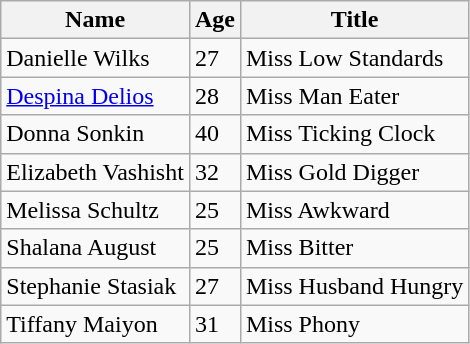<table class="wikitable sortable">
<tr>
<th>Name</th>
<th>Age</th>
<th>Title</th>
</tr>
<tr>
<td>Danielle Wilks</td>
<td>27</td>
<td>Miss Low Standards</td>
</tr>
<tr>
<td><a href='#'>Despina Delios</a></td>
<td>28</td>
<td>Miss Man Eater</td>
</tr>
<tr>
<td>Donna Sonkin</td>
<td>40</td>
<td>Miss Ticking Clock</td>
</tr>
<tr>
<td>Elizabeth Vashisht</td>
<td>32</td>
<td>Miss Gold Digger</td>
</tr>
<tr>
<td>Melissa Schultz</td>
<td>25</td>
<td>Miss Awkward</td>
</tr>
<tr>
<td>Shalana August</td>
<td>25</td>
<td>Miss Bitter</td>
</tr>
<tr>
<td>Stephanie Stasiak</td>
<td>27</td>
<td>Miss Husband Hungry</td>
</tr>
<tr>
<td>Tiffany Maiyon</td>
<td>31</td>
<td>Miss Phony</td>
</tr>
</table>
